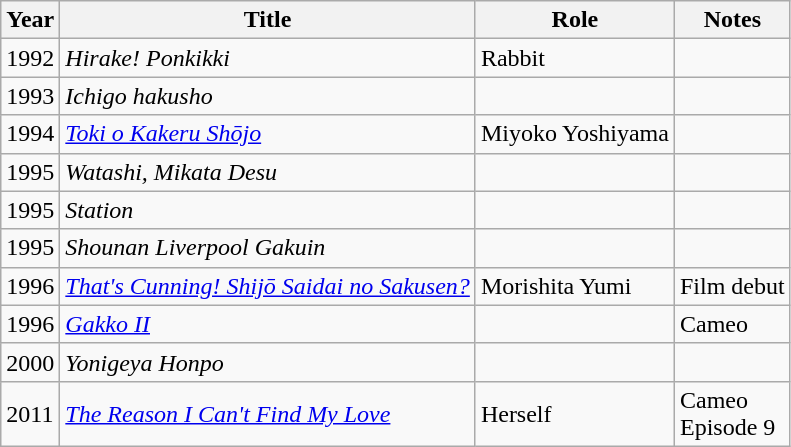<table class="wikitable sortable">
<tr>
<th>Year</th>
<th>Title</th>
<th>Role</th>
<th class="unsortable">Notes</th>
</tr>
<tr>
<td>1992</td>
<td><em>Hirake! Ponkikki</em></td>
<td>Rabbit</td>
<td></td>
</tr>
<tr>
<td>1993</td>
<td><em>Ichigo hakusho</em></td>
<td></td>
<td></td>
</tr>
<tr>
<td>1994</td>
<td><em><a href='#'>Toki o Kakeru Shōjo</a></em></td>
<td>Miyoko Yoshiyama</td>
<td></td>
</tr>
<tr>
<td>1995</td>
<td><em>Watashi, Mikata Desu</em></td>
<td></td>
<td></td>
</tr>
<tr>
<td>1995</td>
<td><em>Station</em></td>
<td></td>
<td></td>
</tr>
<tr>
<td>1995</td>
<td><em>Shounan Liverpool Gakuin</em></td>
<td></td>
<td></td>
</tr>
<tr>
<td>1996</td>
<td><em><a href='#'>That's Cunning! Shijō Saidai no Sakusen?</a></em></td>
<td>Morishita Yumi</td>
<td>Film debut</td>
</tr>
<tr>
<td>1996</td>
<td><em><a href='#'>Gakko II</a></em></td>
<td></td>
<td>Cameo</td>
</tr>
<tr>
<td>2000</td>
<td><em>Yonigeya Honpo</em></td>
<td></td>
<td></td>
</tr>
<tr>
<td>2011</td>
<td><em><a href='#'>The Reason I Can't Find My Love</a></em></td>
<td>Herself</td>
<td>Cameo<br>Episode 9</td>
</tr>
</table>
